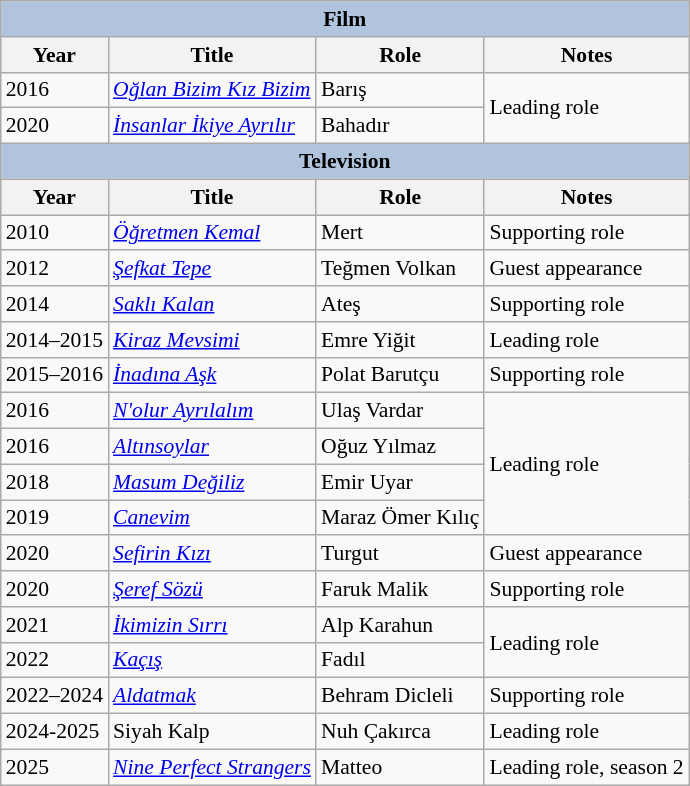<table class="wikitable" style="font-size: 90%;">
<tr>
<th colspan="4" style="background:LightSteelBlue">Film</th>
</tr>
<tr>
<th>Year</th>
<th>Title</th>
<th>Role</th>
<th>Notes</th>
</tr>
<tr>
<td>2016</td>
<td><em><a href='#'>Oğlan Bizim Kız Bizim</a></em></td>
<td>Barış</td>
<td rowspan="2">Leading role</td>
</tr>
<tr>
<td>2020</td>
<td><em><a href='#'>İnsanlar İkiye Ayrılır</a></em></td>
<td>Bahadır</td>
</tr>
<tr>
<th colspan="4" style="background:LightSteelBlue">Television</th>
</tr>
<tr>
<th>Year</th>
<th>Title</th>
<th>Role</th>
<th>Notes</th>
</tr>
<tr>
<td>2010</td>
<td><em><a href='#'>Öğretmen Kemal</a></em></td>
<td>Mert</td>
<td>Supporting role</td>
</tr>
<tr>
<td>2012</td>
<td><em><a href='#'>Şefkat Tepe</a></em></td>
<td>Teğmen Volkan</td>
<td>Guest appearance</td>
</tr>
<tr>
<td>2014</td>
<td><em><a href='#'>Saklı Kalan</a></em></td>
<td>Ateş</td>
<td>Supporting role</td>
</tr>
<tr>
<td>2014–2015</td>
<td><em><a href='#'>Kiraz Mevsimi</a></em></td>
<td>Emre Yiğit</td>
<td>Leading role</td>
</tr>
<tr>
<td>2015–2016</td>
<td><em><a href='#'>İnadına Aşk</a></em></td>
<td>Polat Barutçu</td>
<td>Supporting role</td>
</tr>
<tr>
<td>2016</td>
<td><em><a href='#'>N'olur Ayrılalım</a></em></td>
<td>Ulaş Vardar</td>
<td rowspan="4">Leading role</td>
</tr>
<tr>
<td>2016</td>
<td><em><a href='#'>Altınsoylar</a></em></td>
<td>Oğuz Yılmaz</td>
</tr>
<tr>
<td>2018</td>
<td><em><a href='#'>Masum Değiliz</a></em></td>
<td>Emir Uyar</td>
</tr>
<tr>
<td>2019</td>
<td><em><a href='#'>Canevim</a></em></td>
<td>Maraz Ömer Kılıç</td>
</tr>
<tr>
<td>2020</td>
<td><em><a href='#'>Sefirin Kızı</a></em></td>
<td>Turgut</td>
<td>Guest appearance</td>
</tr>
<tr>
<td>2020</td>
<td><em><a href='#'>Şeref Sözü</a></em></td>
<td>Faruk Malik</td>
<td>Supporting role</td>
</tr>
<tr>
<td>2021</td>
<td><em><a href='#'>İkimizin Sırrı</a></em></td>
<td>Alp Karahun</td>
<td rowspan="2">Leading role</td>
</tr>
<tr>
<td>2022</td>
<td><em><a href='#'>Kaçış</a></em></td>
<td>Fadıl</td>
</tr>
<tr>
<td>2022–2024</td>
<td><em><a href='#'>Aldatmak</a></em></td>
<td>Behram Dicleli</td>
<td>Supporting role</td>
</tr>
<tr>
<td>2024-2025</td>
<td>Siyah Kalp</td>
<td>Nuh Çakırca</td>
<td>Leading role</td>
</tr>
<tr>
<td>2025</td>
<td><em><a href='#'>Nine Perfect Strangers</a></em></td>
<td>Matteo</td>
<td>Leading role, season 2</td>
</tr>
</table>
